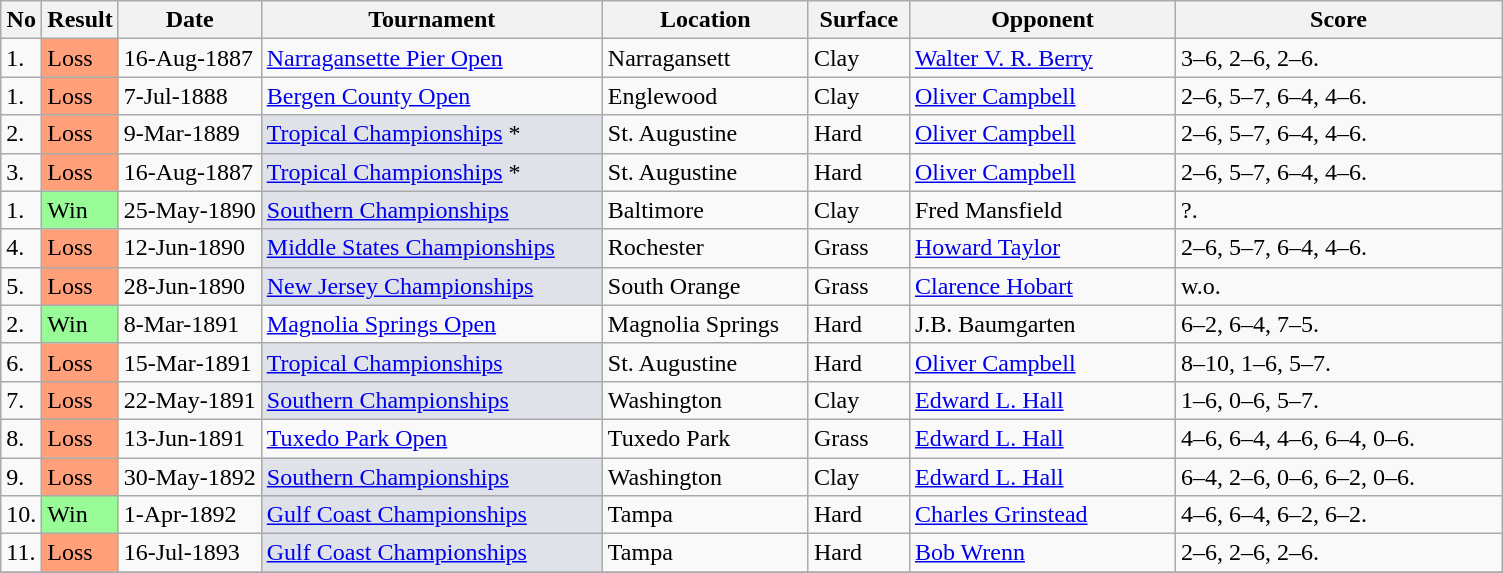<table class="sortable wikitable">
<tr>
<th style="width:15px">No</th>
<th style="width:30px">Result</th>
<th style="width:70px">Date</th>
<th style="width:220px">Tournament</th>
<th style="width:130px">Location</th>
<th style="width:60px">Surface</th>
<th style="width:170px">Opponent</th>
<th style="width:210px" class="unsortable">Score</th>
</tr>
<tr>
<td>1.</td>
<td style="background:#ffa07a;">Loss</td>
<td>16‑Aug‑1887</td>
<td><a href='#'>Narragansette Pier Open</a></td>
<td>Narragansett</td>
<td>Clay</td>
<td> <a href='#'>Walter V. R. Berry</a></td>
<td>3–6, 2–6, 2–6.</td>
</tr>
<tr>
<td>1.</td>
<td style="background:#ffa07a;">Loss</td>
<td>7‑Jul‑1888</td>
<td><a href='#'>Bergen County Open</a></td>
<td>Englewood</td>
<td>Clay</td>
<td>  <a href='#'>Oliver Campbell</a></td>
<td>2–6, 5–7, 6–4, 4–6.</td>
</tr>
<tr>
<td>2.</td>
<td style="background:#ffa07a;">Loss</td>
<td>9‑Mar‑1889</td>
<td style="background:#dfe2e9"><a href='#'>Tropical Championships</a> *</td>
<td>St. Augustine</td>
<td>Hard</td>
<td>  <a href='#'>Oliver Campbell</a></td>
<td>2–6, 5–7, 6–4, 4–6.</td>
</tr>
<tr>
<td>3.</td>
<td style="background:#ffa07a;">Loss</td>
<td>16‑Aug‑1887</td>
<td style="background:#dfe2e9"><a href='#'>Tropical Championships</a> *</td>
<td>St. Augustine</td>
<td>Hard</td>
<td>  <a href='#'>Oliver Campbell</a></td>
<td>2–6, 5–7, 6–4, 4–6.</td>
</tr>
<tr>
<td>1.</td>
<td style="background:#98FB98;">Win</td>
<td>25-May-1890</td>
<td style="background:#dfe2e9"><a href='#'>Southern Championships</a></td>
<td>Baltimore</td>
<td>Clay</td>
<td> Fred Mansfield</td>
<td>?.</td>
</tr>
<tr>
<td>4.</td>
<td style="background:#ffa07a;">Loss</td>
<td>12‑Jun‑1890</td>
<td style="background:#dfe2e9"><a href='#'>Middle States Championships</a></td>
<td>Rochester</td>
<td>Grass</td>
<td> <a href='#'>Howard Taylor</a></td>
<td>2–6, 5–7, 6–4, 4–6.</td>
</tr>
<tr>
<td>5.</td>
<td style="background:#ffa07a;">Loss</td>
<td>28‑Jun‑1890</td>
<td style="background:#dfe2e9"><a href='#'>New Jersey Championships</a></td>
<td>South Orange</td>
<td>Grass</td>
<td> <a href='#'>Clarence Hobart</a></td>
<td>w.o.</td>
</tr>
<tr>
<td>2.</td>
<td style="background:#98FB98;">Win</td>
<td>8-Mar-1891</td>
<td><a href='#'>Magnolia Springs Open</a></td>
<td>Magnolia Springs</td>
<td>Hard</td>
<td> J.B. Baumgarten</td>
<td>6–2, 6–4, 7–5.</td>
</tr>
<tr>
<td>6.</td>
<td style="background:#ffa07a;">Loss</td>
<td>15‑Mar‑1891</td>
<td style="background:#dfe2e9"><a href='#'>Tropical Championships</a></td>
<td>St. Augustine</td>
<td>Hard</td>
<td> <a href='#'>Oliver Campbell</a></td>
<td>8–10, 1–6, 5–7.</td>
</tr>
<tr>
<td>7.</td>
<td style="background:#ffa07a;">Loss</td>
<td>22‑May‑1891</td>
<td style="background:#dfe2e9"><a href='#'>Southern Championships</a></td>
<td>Washington</td>
<td>Clay</td>
<td> <a href='#'>Edward L. Hall</a></td>
<td>1–6, 0–6, 5–7.</td>
</tr>
<tr>
<td>8.</td>
<td style="background:#ffa07a;">Loss</td>
<td>13‑Jun‑1891</td>
<td><a href='#'>Tuxedo Park Open</a></td>
<td>Tuxedo Park</td>
<td>Grass</td>
<td> <a href='#'>Edward L. Hall</a></td>
<td>4–6, 6–4, 4–6, 6–4, 0–6.</td>
</tr>
<tr>
<td>9.</td>
<td style="background:#ffa07a;">Loss</td>
<td>30‑May‑1892</td>
<td style="background:#dfe2e9"><a href='#'>Southern Championships</a></td>
<td>Washington</td>
<td>Clay</td>
<td> <a href='#'>Edward L. Hall</a></td>
<td>6–4, 2–6, 0–6, 6–2, 0–6.</td>
</tr>
<tr>
<td>10.</td>
<td style="background:#98FB98;">Win</td>
<td>1-Apr-1892</td>
<td style="background:#dfe2e9"><a href='#'>Gulf Coast Championships</a></td>
<td>Tampa</td>
<td>Hard</td>
<td> <a href='#'>Charles Grinstead</a></td>
<td>4–6, 6–4, 6–2, 6–2.</td>
</tr>
<tr>
<td>11.</td>
<td style="background:#ffa07a;">Loss</td>
<td>16‑Jul‑1893</td>
<td style="background:#dfe2e9"><a href='#'>Gulf Coast Championships</a></td>
<td>Tampa</td>
<td>Hard</td>
<td> <a href='#'>Bob Wrenn</a></td>
<td>2–6, 2–6, 2–6.</td>
</tr>
<tr>
</tr>
</table>
